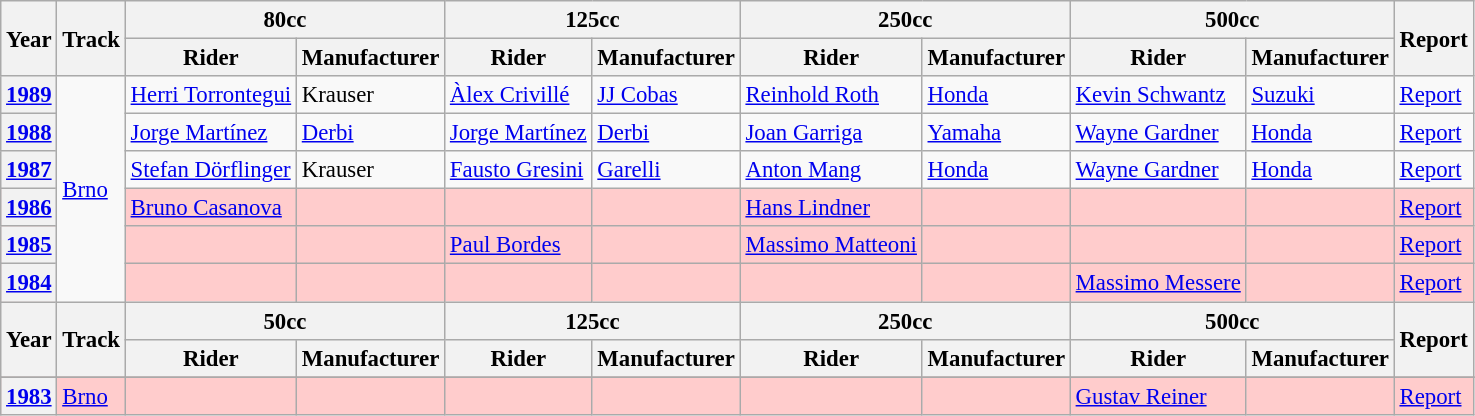<table class="wikitable" style="font-size: 95%;">
<tr>
<th rowspan=2>Year</th>
<th rowspan=2>Track</th>
<th colspan=2>80cc</th>
<th colspan=2>125cc</th>
<th colspan=2>250cc</th>
<th colspan=2>500cc</th>
<th rowspan=2>Report</th>
</tr>
<tr>
<th>Rider</th>
<th>Manufacturer</th>
<th>Rider</th>
<th>Manufacturer</th>
<th>Rider</th>
<th>Manufacturer</th>
<th>Rider</th>
<th>Manufacturer</th>
</tr>
<tr>
<th><a href='#'>1989</a></th>
<td rowspan="6"><a href='#'>Brno</a></td>
<td> <a href='#'>Herri Torrontegui</a></td>
<td>Krauser</td>
<td> <a href='#'>Àlex Crivillé</a></td>
<td><a href='#'>JJ Cobas</a></td>
<td> <a href='#'>Reinhold Roth</a></td>
<td><a href='#'>Honda</a></td>
<td> <a href='#'>Kevin Schwantz</a></td>
<td><a href='#'>Suzuki</a></td>
<td><a href='#'>Report</a></td>
</tr>
<tr>
<th><a href='#'>1988</a></th>
<td> <a href='#'>Jorge Martínez</a></td>
<td><a href='#'>Derbi</a></td>
<td> <a href='#'>Jorge Martínez</a></td>
<td><a href='#'>Derbi</a></td>
<td> <a href='#'>Joan Garriga</a></td>
<td><a href='#'>Yamaha</a></td>
<td> <a href='#'>Wayne Gardner</a></td>
<td><a href='#'>Honda</a></td>
<td><a href='#'>Report</a></td>
</tr>
<tr>
<th><a href='#'>1987</a></th>
<td> <a href='#'>Stefan Dörflinger</a></td>
<td>Krauser</td>
<td> <a href='#'>Fausto Gresini</a></td>
<td><a href='#'>Garelli</a></td>
<td> <a href='#'>Anton Mang</a></td>
<td><a href='#'>Honda</a></td>
<td> <a href='#'>Wayne Gardner</a></td>
<td><a href='#'>Honda</a></td>
<td><a href='#'>Report</a></td>
</tr>
<tr style="background-color:#ffcccc">
<th><a href='#'>1986</a></th>
<td> <a href='#'>Bruno Casanova</a></td>
<td></td>
<td></td>
<td></td>
<td> <a href='#'>Hans Lindner</a></td>
<td></td>
<td></td>
<td></td>
<td><a href='#'>Report</a></td>
</tr>
<tr style="background-color:#ffcccc">
<th><a href='#'>1985</a></th>
<td></td>
<td></td>
<td> <a href='#'>Paul Bordes</a></td>
<td></td>
<td> <a href='#'>Massimo Matteoni</a></td>
<td></td>
<td></td>
<td></td>
<td><a href='#'>Report</a></td>
</tr>
<tr style="background-color:#ffcccc">
<th><a href='#'>1984</a></th>
<td></td>
<td></td>
<td></td>
<td></td>
<td></td>
<td></td>
<td> <a href='#'>Massimo Messere</a></td>
<td></td>
<td><a href='#'>Report</a></td>
</tr>
<tr>
<th rowspan=2>Year</th>
<th rowspan=2>Track</th>
<th colspan=2>50cc</th>
<th colspan=2>125cc</th>
<th colspan=2>250cc</th>
<th colspan=2>500cc</th>
<th rowspan=2>Report</th>
</tr>
<tr>
<th>Rider</th>
<th>Manufacturer</th>
<th>Rider</th>
<th>Manufacturer</th>
<th>Rider</th>
<th>Manufacturer</th>
<th>Rider</th>
<th>Manufacturer</th>
</tr>
<tr>
</tr>
<tr style="background-color:#ffcccc">
<th><a href='#'>1983</a></th>
<td><a href='#'>Brno</a></td>
<td></td>
<td></td>
<td></td>
<td></td>
<td></td>
<td></td>
<td> <a href='#'>Gustav Reiner</a></td>
<td></td>
<td><a href='#'>Report</a></td>
</tr>
</table>
